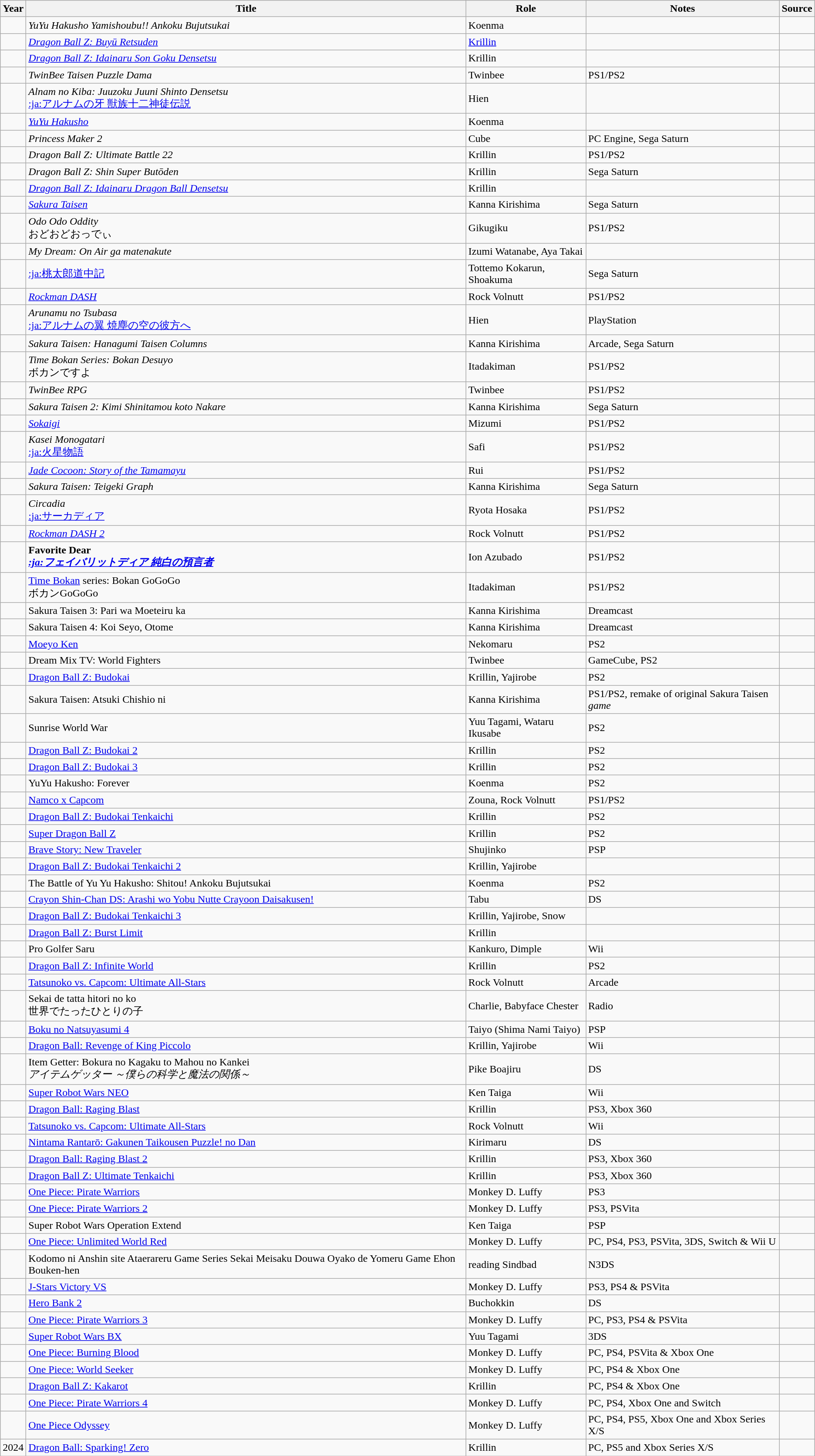<table class="wikitable sortable plainrowheaders">
<tr>
<th>Year</th>
<th>Title</th>
<th>Role</th>
<th class="unsortable">Notes</th>
<th class="unsortable">Source</th>
</tr>
<tr>
<td></td>
<td><em>YuYu Hakusho Yamishoubu!! Ankoku Bujutsukai</em></td>
<td>Koenma</td>
<td></td>
<td></td>
</tr>
<tr>
<td></td>
<td><em><a href='#'>Dragon Ball Z: Buyū Retsuden</a></em></td>
<td><a href='#'>Krillin</a></td>
<td></td>
<td></td>
</tr>
<tr>
<td></td>
<td><em><a href='#'>Dragon Ball Z: Idainaru Son Goku Densetsu</a></em></td>
<td>Krillin</td>
<td></td>
<td></td>
</tr>
<tr>
<td></td>
<td><em>TwinBee Taisen Puzzle Dama</em></td>
<td>Twinbee</td>
<td>PS1/PS2</td>
<td></td>
</tr>
<tr>
<td></td>
<td><em>Alnam no Kiba: Juuzoku Juuni Shinto Densetsu</em><br><a href='#'>:ja:アルナムの牙 獣族十二神徒伝説</a></td>
<td>Hien</td>
<td></td>
<td></td>
</tr>
<tr>
<td></td>
<td><em><a href='#'>YuYu Hakusho</a></em></td>
<td>Koenma</td>
<td></td>
<td></td>
</tr>
<tr>
<td></td>
<td><em>Princess Maker 2</em></td>
<td>Cube</td>
<td>PC Engine, Sega Saturn</td>
<td></td>
</tr>
<tr>
<td></td>
<td><em>Dragon Ball Z: Ultimate Battle 22</em></td>
<td>Krillin</td>
<td>PS1/PS2</td>
<td></td>
</tr>
<tr>
<td></td>
<td><em>Dragon Ball Z: Shin Super Butōden</em></td>
<td>Krillin</td>
<td>Sega Saturn</td>
<td></td>
</tr>
<tr>
<td></td>
<td><em><a href='#'>Dragon Ball Z: Idainaru Dragon Ball Densetsu</a></em></td>
<td>Krillin</td>
<td></td>
<td></td>
</tr>
<tr>
<td></td>
<td><em><a href='#'>Sakura Taisen</a></em></td>
<td>Kanna Kirishima</td>
<td>Sega Saturn</td>
<td></td>
</tr>
<tr>
<td></td>
<td><em>Odo Odo Oddity</em><br>おどおどおっでぃ</td>
<td>Gikugiku</td>
<td>PS1/PS2</td>
<td></td>
</tr>
<tr>
<td></td>
<td><em>My Dream: On Air ga matenakute</em></td>
<td>Izumi Watanabe, Aya Takai</td>
<td></td>
<td></td>
</tr>
<tr>
<td></td>
<td><a href='#'>:ja:桃太郎道中記</a></td>
<td>Tottemo Kokarun, Shoakuma</td>
<td>Sega Saturn</td>
<td></td>
</tr>
<tr>
<td></td>
<td><em><a href='#'>Rockman DASH</a></em></td>
<td>Rock Volnutt</td>
<td>PS1/PS2</td>
<td></td>
</tr>
<tr>
<td></td>
<td><em>Arunamu no Tsubasa</em><br> <a href='#'>:ja:アルナムの翼 焼塵の空の彼方へ</a></td>
<td>Hien</td>
<td>PlayStation</td>
<td></td>
</tr>
<tr>
<td></td>
<td><em>Sakura Taisen: Hanagumi Taisen Columns</em></td>
<td>Kanna Kirishima</td>
<td>Arcade, Sega Saturn</td>
<td></td>
</tr>
<tr>
<td></td>
<td><em>Time Bokan Series: Bokan Desuyo</em><br>ボカンですよ</td>
<td>Itadakiman</td>
<td>PS1/PS2</td>
<td></td>
</tr>
<tr>
<td></td>
<td><em>TwinBee RPG</em></td>
<td>Twinbee</td>
<td>PS1/PS2</td>
<td></td>
</tr>
<tr>
<td></td>
<td><em>Sakura Taisen 2: Kimi Shinitamou koto Nakare</em></td>
<td>Kanna Kirishima</td>
<td>Sega Saturn</td>
<td></td>
</tr>
<tr>
<td></td>
<td><em><a href='#'>Sokaigi</a></em></td>
<td>Mizumi</td>
<td>PS1/PS2</td>
<td></td>
</tr>
<tr>
<td></td>
<td><em>Kasei Monogatari</em><br><a href='#'>:ja:火星物語</a></td>
<td>Safi</td>
<td>PS1/PS2</td>
<td></td>
</tr>
<tr>
<td></td>
<td><em><a href='#'>Jade Cocoon: Story of the Tamamayu</a></em></td>
<td>Rui</td>
<td>PS1/PS2</td>
<td></td>
</tr>
<tr>
<td></td>
<td><em>Sakura Taisen: Teigeki Graph</em></td>
<td>Kanna Kirishima</td>
<td>Sega Saturn</td>
<td></td>
</tr>
<tr>
<td></td>
<td><em>Circadia</em><br><a href='#'>:ja:サーカディア</a></td>
<td>Ryota Hosaka</td>
<td>PS1/PS2</td>
<td></td>
</tr>
<tr>
<td></td>
<td><em><a href='#'>Rockman DASH 2</a></em></td>
<td>Rock Volnutt</td>
<td>PS1/PS2</td>
<td></td>
</tr>
<tr>
<td></td>
<td><strong>Favorite Dear<em><br><a href='#'>:ja:フェイバリットディア 純白の預言者</a></td>
<td>Ion Azubado</td>
<td>PS1/PS2</td>
<td></td>
</tr>
<tr>
<td></td>
<td></em><a href='#'>Time Bokan</a> series: Bokan GoGoGo<br>ボカンGoGoGo<em></td>
<td>Itadakiman</td>
<td>PS1/PS2</td>
<td></td>
</tr>
<tr>
<td></td>
<td></em>Sakura Taisen 3: Pari wa Moeteiru ka<em></td>
<td>Kanna Kirishima</td>
<td>Dreamcast</td>
<td></td>
</tr>
<tr>
<td></td>
<td></em>Sakura Taisen 4: Koi Seyo, Otome<em></td>
<td>Kanna Kirishima</td>
<td>Dreamcast</td>
<td></td>
</tr>
<tr>
<td></td>
<td></em><a href='#'>Moeyo Ken</a><em></td>
<td>Nekomaru</td>
<td>PS2</td>
<td></td>
</tr>
<tr>
<td></td>
<td></em>Dream Mix TV: World Fighters<em></td>
<td>Twinbee</td>
<td>GameCube, PS2</td>
<td></td>
</tr>
<tr>
<td></td>
<td></em><a href='#'>Dragon Ball Z: Budokai</a><em></td>
<td>Krillin, Yajirobe</td>
<td>PS2</td>
<td></td>
</tr>
<tr>
<td></td>
<td></em>Sakura Taisen: Atsuki Chishio ni<em></td>
<td>Kanna Kirishima</td>
<td>PS1/PS2, remake of original </em>Sakura Taisen<em> game</td>
<td></td>
</tr>
<tr>
<td></td>
<td></em>Sunrise World War<em></td>
<td>Yuu Tagami, Wataru Ikusabe</td>
<td>PS2</td>
<td></td>
</tr>
<tr>
<td></td>
<td></em><a href='#'>Dragon Ball Z: Budokai 2</a><em></td>
<td>Krillin</td>
<td>PS2</td>
<td></td>
</tr>
<tr>
<td></td>
<td></em><a href='#'>Dragon Ball Z: Budokai 3</a><em></td>
<td>Krillin</td>
<td>PS2</td>
<td></td>
</tr>
<tr>
<td></td>
<td></em>YuYu Hakusho: Forever<em></td>
<td>Koenma</td>
<td>PS2</td>
<td></td>
</tr>
<tr>
<td></td>
<td></em><a href='#'>Namco x Capcom</a><em></td>
<td>Zouna, Rock Volnutt</td>
<td>PS1/PS2</td>
<td></td>
</tr>
<tr>
<td></td>
<td></em><a href='#'>Dragon Ball Z: Budokai Tenkaichi</a><em></td>
<td>Krillin</td>
<td>PS2</td>
<td></td>
</tr>
<tr>
<td></td>
<td></em><a href='#'>Super Dragon Ball Z</a><em></td>
<td>Krillin</td>
<td>PS2</td>
<td></td>
</tr>
<tr>
<td></td>
<td></em><a href='#'>Brave Story: New Traveler</a><em></td>
<td>Shujinko</td>
<td>PSP</td>
<td></td>
</tr>
<tr>
<td></td>
<td></em><a href='#'>Dragon Ball Z: Budokai Tenkaichi 2</a><em></td>
<td>Krillin, Yajirobe</td>
<td></td>
<td></td>
</tr>
<tr>
<td></td>
<td></em>The Battle of Yu Yu Hakusho: Shitou! Ankoku Bujutsukai<em></td>
<td>Koenma</td>
<td>PS2</td>
<td></td>
</tr>
<tr>
<td></td>
<td></em><a href='#'>Crayon Shin-Chan DS: Arashi wo Yobu Nutte Crayoon Daisakusen!</a><em></td>
<td>Tabu</td>
<td>DS</td>
<td></td>
</tr>
<tr>
<td></td>
<td></em><a href='#'>Dragon Ball Z: Budokai Tenkaichi 3</a><em></td>
<td>Krillin, Yajirobe, Snow</td>
<td></td>
<td></td>
</tr>
<tr>
<td></td>
<td></em><a href='#'>Dragon Ball Z: Burst Limit</a><em></td>
<td>Krillin</td>
<td></td>
<td></td>
</tr>
<tr>
<td></td>
<td></em>Pro Golfer Saru<em></td>
<td>Kankuro, Dimple</td>
<td>Wii</td>
<td></td>
</tr>
<tr>
<td></td>
<td></em><a href='#'>Dragon Ball Z: Infinite World</a><em></td>
<td>Krillin</td>
<td>PS2</td>
<td></td>
</tr>
<tr>
<td></td>
<td></em><a href='#'>Tatsunoko vs. Capcom: Ultimate All-Stars</a><em></td>
<td>Rock Volnutt</td>
<td>Arcade</td>
<td></td>
</tr>
<tr>
<td></td>
<td></em>Sekai de tatta hitori no ko<br>世界でたったひとりの子<em></td>
<td>Charlie, Babyface Chester</td>
<td>Radio</td>
<td></td>
</tr>
<tr>
<td></td>
<td></em><a href='#'>Boku no Natsuyasumi 4</a><em></td>
<td>Taiyo (Shima Nami Taiyo)</td>
<td>PSP</td>
<td></td>
</tr>
<tr>
<td></td>
<td></em><a href='#'>Dragon Ball: Revenge of King Piccolo</a><em></td>
<td>Krillin, Yajirobe</td>
<td>Wii</td>
<td></td>
</tr>
<tr>
<td></td>
<td></em>Item Getter: Bokura no Kagaku to Mahou no Kankei<em><br>アイテムゲッター ～僕らの科学と魔法の関係～</td>
<td>Pike Boajiru</td>
<td>DS</td>
<td></td>
</tr>
<tr>
<td></td>
<td></em><a href='#'>Super Robot Wars NEO</a><em></td>
<td>Ken Taiga</td>
<td>Wii</td>
<td></td>
</tr>
<tr>
<td></td>
<td></em><a href='#'>Dragon Ball: Raging Blast</a><em></td>
<td>Krillin</td>
<td>PS3, Xbox 360</td>
<td></td>
</tr>
<tr>
<td></td>
<td></em><a href='#'>Tatsunoko vs. Capcom: Ultimate All-Stars</a><em></td>
<td>Rock Volnutt</td>
<td>Wii</td>
<td></td>
</tr>
<tr>
<td></td>
<td></em><a href='#'>Nintama Rantarō: Gakunen Taikousen Puzzle! no Dan</a><em></td>
<td>Kirimaru</td>
<td>DS</td>
<td></td>
</tr>
<tr>
<td></td>
<td></em><a href='#'>Dragon Ball: Raging Blast 2</a><em></td>
<td>Krillin</td>
<td>PS3, Xbox 360</td>
<td></td>
</tr>
<tr>
<td></td>
<td></em><a href='#'>Dragon Ball Z: Ultimate Tenkaichi</a><em></td>
<td>Krillin</td>
<td>PS3, Xbox 360</td>
<td></td>
</tr>
<tr>
<td></td>
<td></em><a href='#'>One Piece: Pirate Warriors</a><em></td>
<td>Monkey D. Luffy</td>
<td>PS3</td>
<td></td>
</tr>
<tr>
<td></td>
<td></em><a href='#'>One Piece: Pirate Warriors 2</a><em></td>
<td>Monkey D. Luffy</td>
<td>PS3, PSVita</td>
<td></td>
</tr>
<tr>
<td></td>
<td></em>Super Robot Wars Operation Extend <em></td>
<td>Ken Taiga</td>
<td>PSP</td>
<td></td>
</tr>
<tr>
<td></td>
<td></em><a href='#'>One Piece: Unlimited World Red</a><em></td>
<td>Monkey D. Luffy</td>
<td>PC, PS4, PS3, PSVita, 3DS, Switch & Wii U</td>
<td></td>
</tr>
<tr>
<td></td>
<td></em>Kodomo ni Anshin site Ataerareru Game Series Sekai Meisaku Douwa Oyako de Yomeru Game Ehon Bouken-hen<em></td>
<td>reading Sindbad</td>
<td>N3DS</td>
<td></td>
</tr>
<tr>
<td></td>
<td></em><a href='#'>J-Stars Victory VS</a><em></td>
<td>Monkey D. Luffy</td>
<td>PS3, PS4 & PSVita</td>
<td></td>
</tr>
<tr>
<td></td>
<td></em><a href='#'>Hero Bank 2</a><em></td>
<td>Buchokkin</td>
<td>DS</td>
<td></td>
</tr>
<tr>
<td></td>
<td></em><a href='#'>One Piece: Pirate Warriors 3</a><em></td>
<td>Monkey D. Luffy</td>
<td>PC, PS3, PS4 & PSVita</td>
<td></td>
</tr>
<tr>
<td></td>
<td></em><a href='#'>Super Robot Wars BX</a><em></td>
<td>Yuu Tagami</td>
<td>3DS</td>
<td></td>
</tr>
<tr>
<td></td>
<td></em><a href='#'>One Piece: Burning Blood</a><em></td>
<td>Monkey D. Luffy</td>
<td>PC, PS4, PSVita & Xbox One</td>
<td></td>
</tr>
<tr>
<td></td>
<td></em><a href='#'>One Piece: World Seeker</a><em></td>
<td>Monkey D. Luffy</td>
<td>PC, PS4 & Xbox One</td>
<td></td>
</tr>
<tr>
<td></td>
<td></em><a href='#'>Dragon Ball Z: Kakarot</a><em></td>
<td>Krillin</td>
<td>PC, PS4 & Xbox One</td>
<td></td>
</tr>
<tr>
<td></td>
<td></em><a href='#'>One Piece: Pirate Warriors 4</a><em></td>
<td>Monkey D. Luffy</td>
<td>PC, PS4, Xbox One and Switch</td>
<td></td>
</tr>
<tr>
<td></td>
<td></em><a href='#'>One Piece Odyssey</a><em></td>
<td>Monkey D. Luffy</td>
<td>PC, PS4, PS5, Xbox One and Xbox Series X/S</td>
<td></td>
</tr>
<tr>
<td>2024</td>
<td></em><a href='#'>Dragon Ball: Sparking! Zero</a><em></td>
<td>Krillin</td>
<td>PC, PS5 and Xbox Series X/S</td>
<td></td>
</tr>
</table>
